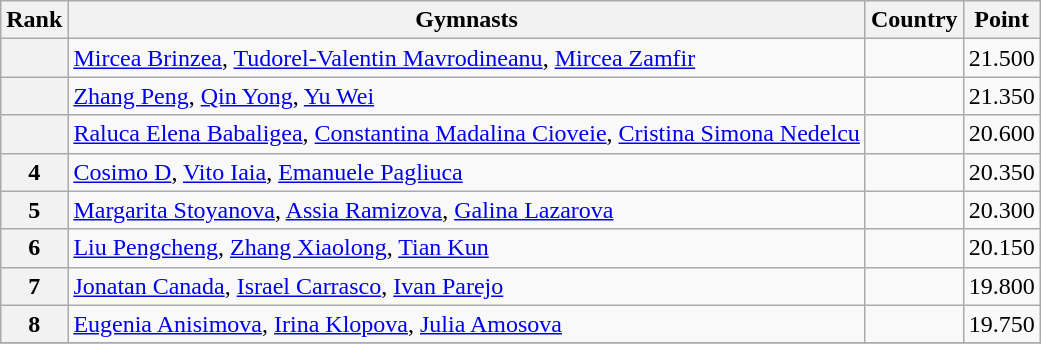<table class="wikitable sortable">
<tr>
<th>Rank</th>
<th>Gymnasts</th>
<th>Country</th>
<th>Point</th>
</tr>
<tr>
<th></th>
<td><a href='#'>Mircea Brinzea</a>, <a href='#'>Tudorel-Valentin Mavrodineanu</a>, <a href='#'>Mircea Zamfir</a></td>
<td></td>
<td>21.500</td>
</tr>
<tr>
<th></th>
<td><a href='#'>Zhang Peng</a>, <a href='#'>Qin Yong</a>, <a href='#'>Yu Wei</a></td>
<td></td>
<td>21.350</td>
</tr>
<tr>
<th></th>
<td><a href='#'>Raluca Elena Babaligea</a>, <a href='#'>Constantina Madalina Cioveie</a>, <a href='#'>Cristina Simona Nedelcu</a></td>
<td></td>
<td>20.600</td>
</tr>
<tr>
<th>4</th>
<td><a href='#'>Cosimo D</a>, <a href='#'>Vito Iaia</a>, <a href='#'>Emanuele Pagliuca</a></td>
<td></td>
<td>20.350</td>
</tr>
<tr>
<th>5</th>
<td><a href='#'>Margarita Stoyanova</a>, <a href='#'>Assia Ramizova</a>, <a href='#'>Galina Lazarova</a></td>
<td></td>
<td>20.300</td>
</tr>
<tr>
<th>6</th>
<td><a href='#'>Liu Pengcheng</a>, <a href='#'>Zhang Xiaolong</a>, <a href='#'>Tian Kun</a></td>
<td></td>
<td>20.150</td>
</tr>
<tr>
<th>7</th>
<td><a href='#'>Jonatan Canada</a>, <a href='#'>Israel Carrasco</a>, <a href='#'>Ivan Parejo</a></td>
<td></td>
<td>19.800</td>
</tr>
<tr>
<th>8</th>
<td><a href='#'>Eugenia Anisimova</a>, <a href='#'>Irina Klopova</a>, <a href='#'>Julia Amosova</a></td>
<td></td>
<td>19.750</td>
</tr>
<tr>
</tr>
</table>
